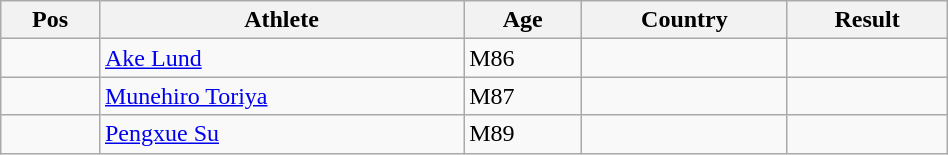<table class="wikitable"  style="text-align:center; width:50%;">
<tr>
<th>Pos</th>
<th>Athlete</th>
<th>Age</th>
<th>Country</th>
<th>Result</th>
</tr>
<tr>
<td align=center></td>
<td align=left><a href='#'>Ake Lund</a></td>
<td align=left>M86</td>
<td align=left></td>
<td></td>
</tr>
<tr>
<td align=center></td>
<td align=left><a href='#'>Munehiro Toriya</a></td>
<td align=left>M87</td>
<td align=left></td>
<td></td>
</tr>
<tr>
<td align=center></td>
<td align=left><a href='#'>Pengxue Su</a></td>
<td align=left>M89</td>
<td align=left></td>
<td></td>
</tr>
</table>
